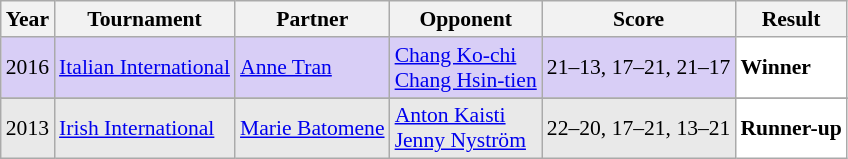<table class="sortable wikitable" style="font-size: 90%;">
<tr>
<th>Year</th>
<th>Tournament</th>
<th>Partner</th>
<th>Opponent</th>
<th>Score</th>
<th>Result</th>
</tr>
<tr style="background:#D8CEF6">
<td align="center">2016</td>
<td align="left"><a href='#'>Italian International</a></td>
<td align="left"> <a href='#'>Anne Tran</a></td>
<td align="left"> <a href='#'>Chang Ko-chi</a><br> <a href='#'>Chang Hsin-tien</a></td>
<td align="left">21–13, 17–21, 21–17</td>
<td style="text-align:left; background:white"> <strong>Winner</strong></td>
</tr>
<tr>
</tr>
<tr style="background:#E9E9E9">
<td align="center">2013</td>
<td align="left"><a href='#'>Irish International</a></td>
<td align="left"> <a href='#'>Marie Batomene</a></td>
<td align="left"> <a href='#'>Anton Kaisti</a><br> <a href='#'>Jenny Nyström</a></td>
<td align="left">22–20, 17–21, 13–21</td>
<td style="text-align:left; background:white"> <strong>Runner-up</strong></td>
</tr>
</table>
